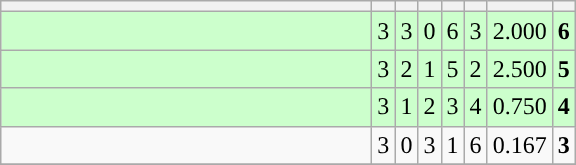<table class="wikitable" style="text-align:center">
<tr>
<th width=240></th>
<th width=5></th>
<th width=5></th>
<th width=5></th>
<th width=5></th>
<th width=5></th>
<th width=5></th>
<th width=5></th>
</tr>
<tr bgcolor="#ccffcc">
<td style="text-align:left;"></td>
<td>3</td>
<td>3</td>
<td>0</td>
<td>6</td>
<td>3</td>
<td>2.000</td>
<td><strong>6</strong></td>
</tr>
<tr bgcolor="#ccffcc">
<td style="text-align:left;"></td>
<td>3</td>
<td>2</td>
<td>1</td>
<td>5</td>
<td>2</td>
<td>2.500</td>
<td><strong>5</strong></td>
</tr>
<tr bgcolor="#ccffcc">
<td style="text-align:left;"></td>
<td>3</td>
<td>1</td>
<td>2</td>
<td>3</td>
<td>4</td>
<td>0.750</td>
<td><strong>4</strong></td>
</tr>
<tr>
<td style="text-align:left;"></td>
<td>3</td>
<td>0</td>
<td>3</td>
<td>1</td>
<td>6</td>
<td>0.167</td>
<td><strong>3</strong></td>
</tr>
<tr>
</tr>
</table>
